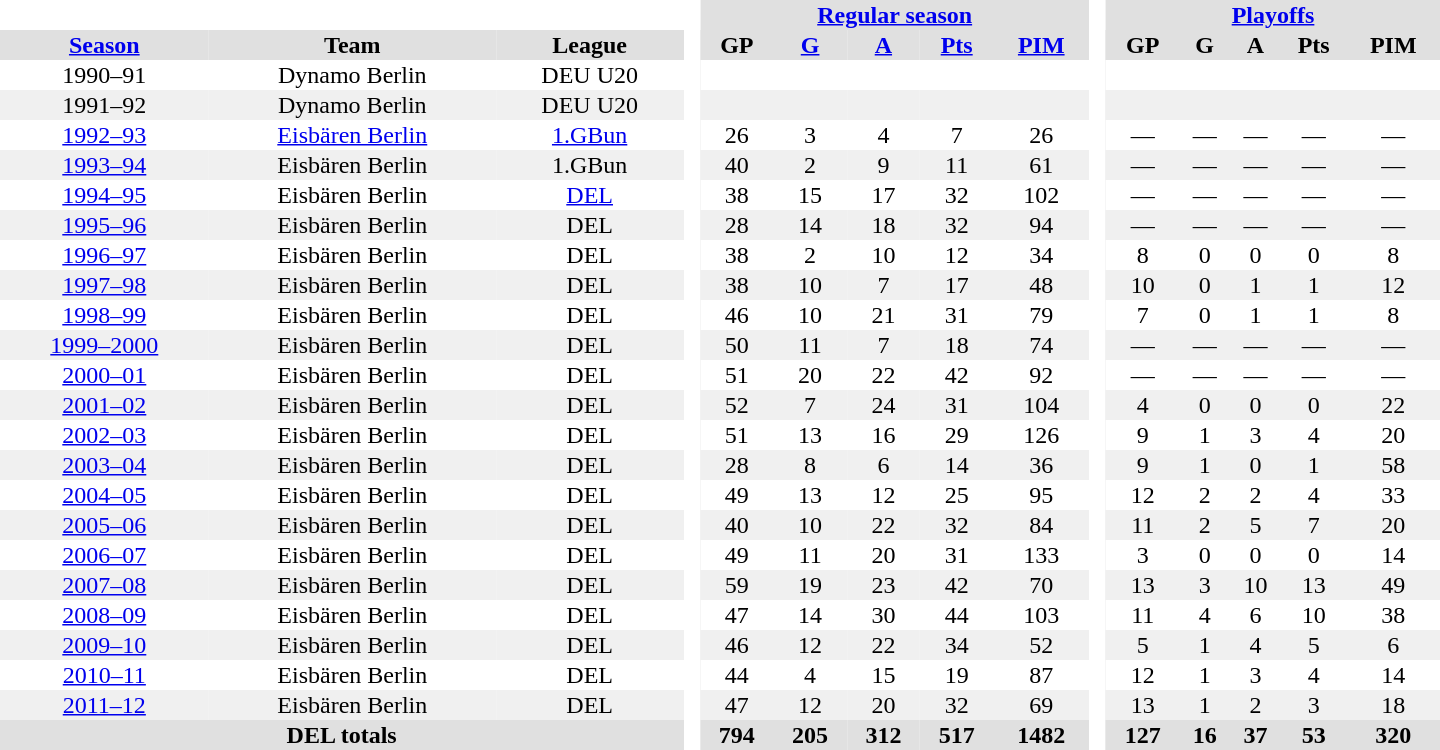<table border="0" cellpadding="1" cellspacing="0" style="text-align:center; width:60em">
<tr bgcolor="#e0e0e0">
<th colspan="3" bgcolor="#ffffff"> </th>
<th rowspan="99" bgcolor="#ffffff"> </th>
<th colspan="5"><a href='#'>Regular season</a></th>
<th rowspan="99" bgcolor="#ffffff"> </th>
<th colspan="5"><a href='#'>Playoffs</a></th>
</tr>
<tr bgcolor="#e0e0e0">
<th><a href='#'>Season</a></th>
<th>Team</th>
<th>League</th>
<th>GP</th>
<th><a href='#'>G</a></th>
<th><a href='#'>A</a></th>
<th><a href='#'>Pts</a></th>
<th><a href='#'>PIM</a></th>
<th>GP</th>
<th>G</th>
<th>A</th>
<th>Pts</th>
<th>PIM</th>
</tr>
<tr>
<td>1990–91</td>
<td>Dynamo Berlin</td>
<td>DEU U20</td>
<td></td>
<td></td>
<td></td>
<td></td>
<td></td>
<td></td>
<td></td>
<td></td>
<td></td>
<td></td>
</tr>
<tr bgcolor="#f0f0f0">
<td>1991–92</td>
<td>Dynamo Berlin</td>
<td>DEU U20</td>
<td></td>
<td></td>
<td></td>
<td></td>
<td></td>
<td></td>
<td></td>
<td></td>
<td></td>
<td></td>
</tr>
<tr>
<td><a href='#'>1992–93</a></td>
<td><a href='#'>Eisbären Berlin</a></td>
<td><a href='#'>1.GBun</a></td>
<td>26</td>
<td>3</td>
<td>4</td>
<td>7</td>
<td>26</td>
<td>—</td>
<td>—</td>
<td>—</td>
<td>—</td>
<td>—</td>
</tr>
<tr bgcolor="#f0f0f0">
<td><a href='#'>1993–94</a></td>
<td>Eisbären Berlin</td>
<td>1.GBun</td>
<td>40</td>
<td>2</td>
<td>9</td>
<td>11</td>
<td>61</td>
<td>—</td>
<td>—</td>
<td>—</td>
<td>—</td>
<td>—</td>
</tr>
<tr>
<td><a href='#'>1994–95</a></td>
<td>Eisbären Berlin</td>
<td><a href='#'>DEL</a></td>
<td>38</td>
<td>15</td>
<td>17</td>
<td>32</td>
<td>102</td>
<td>—</td>
<td>—</td>
<td>—</td>
<td>—</td>
<td>—</td>
</tr>
<tr bgcolor="#f0f0f0">
<td><a href='#'>1995–96</a></td>
<td>Eisbären Berlin</td>
<td>DEL</td>
<td>28</td>
<td>14</td>
<td>18</td>
<td>32</td>
<td>94</td>
<td>—</td>
<td>—</td>
<td>—</td>
<td>—</td>
<td>—</td>
</tr>
<tr>
<td><a href='#'>1996–97</a></td>
<td>Eisbären Berlin</td>
<td>DEL</td>
<td>38</td>
<td>2</td>
<td>10</td>
<td>12</td>
<td>34</td>
<td>8</td>
<td>0</td>
<td>0</td>
<td>0</td>
<td>8</td>
</tr>
<tr bgcolor="#f0f0f0">
<td><a href='#'>1997–98</a></td>
<td>Eisbären Berlin</td>
<td>DEL</td>
<td>38</td>
<td>10</td>
<td>7</td>
<td>17</td>
<td>48</td>
<td>10</td>
<td>0</td>
<td>1</td>
<td>1</td>
<td>12</td>
</tr>
<tr>
<td><a href='#'>1998–99</a></td>
<td>Eisbären Berlin</td>
<td>DEL</td>
<td>46</td>
<td>10</td>
<td>21</td>
<td>31</td>
<td>79</td>
<td>7</td>
<td>0</td>
<td>1</td>
<td>1</td>
<td>8</td>
</tr>
<tr bgcolor="#f0f0f0">
<td><a href='#'>1999–2000</a></td>
<td>Eisbären Berlin</td>
<td>DEL</td>
<td>50</td>
<td>11</td>
<td>7</td>
<td>18</td>
<td>74</td>
<td>—</td>
<td>—</td>
<td>—</td>
<td>—</td>
<td>—</td>
</tr>
<tr>
<td><a href='#'>2000–01</a></td>
<td>Eisbären Berlin</td>
<td>DEL</td>
<td>51</td>
<td>20</td>
<td>22</td>
<td>42</td>
<td>92</td>
<td>—</td>
<td>—</td>
<td>—</td>
<td>—</td>
<td>—</td>
</tr>
<tr bgcolor="#f0f0f0">
<td><a href='#'>2001–02</a></td>
<td>Eisbären Berlin</td>
<td>DEL</td>
<td>52</td>
<td>7</td>
<td>24</td>
<td>31</td>
<td>104</td>
<td>4</td>
<td>0</td>
<td>0</td>
<td>0</td>
<td>22</td>
</tr>
<tr>
<td><a href='#'>2002–03</a></td>
<td>Eisbären Berlin</td>
<td>DEL</td>
<td>51</td>
<td>13</td>
<td>16</td>
<td>29</td>
<td>126</td>
<td>9</td>
<td>1</td>
<td>3</td>
<td>4</td>
<td>20</td>
</tr>
<tr bgcolor="#f0f0f0">
<td><a href='#'>2003–04</a></td>
<td>Eisbären Berlin</td>
<td>DEL</td>
<td>28</td>
<td>8</td>
<td>6</td>
<td>14</td>
<td>36</td>
<td>9</td>
<td>1</td>
<td>0</td>
<td>1</td>
<td>58</td>
</tr>
<tr>
<td><a href='#'>2004–05</a></td>
<td>Eisbären Berlin</td>
<td>DEL</td>
<td>49</td>
<td>13</td>
<td>12</td>
<td>25</td>
<td>95</td>
<td>12</td>
<td>2</td>
<td>2</td>
<td>4</td>
<td>33</td>
</tr>
<tr bgcolor="#f0f0f0">
<td><a href='#'>2005–06</a></td>
<td>Eisbären Berlin</td>
<td>DEL</td>
<td>40</td>
<td>10</td>
<td>22</td>
<td>32</td>
<td>84</td>
<td>11</td>
<td>2</td>
<td>5</td>
<td>7</td>
<td>20</td>
</tr>
<tr>
<td><a href='#'>2006–07</a></td>
<td>Eisbären Berlin</td>
<td>DEL</td>
<td>49</td>
<td>11</td>
<td>20</td>
<td>31</td>
<td>133</td>
<td>3</td>
<td>0</td>
<td>0</td>
<td>0</td>
<td>14</td>
</tr>
<tr bgcolor="#f0f0f0">
<td><a href='#'>2007–08</a></td>
<td>Eisbären Berlin</td>
<td>DEL</td>
<td>59</td>
<td>19</td>
<td>23</td>
<td>42</td>
<td>70</td>
<td>13</td>
<td>3</td>
<td>10</td>
<td>13</td>
<td>49</td>
</tr>
<tr>
<td><a href='#'>2008–09</a></td>
<td>Eisbären Berlin</td>
<td>DEL</td>
<td>47</td>
<td>14</td>
<td>30</td>
<td>44</td>
<td>103</td>
<td>11</td>
<td>4</td>
<td>6</td>
<td>10</td>
<td>38</td>
</tr>
<tr bgcolor="#f0f0f0">
<td><a href='#'>2009–10</a></td>
<td>Eisbären Berlin</td>
<td>DEL</td>
<td>46</td>
<td>12</td>
<td>22</td>
<td>34</td>
<td>52</td>
<td>5</td>
<td>1</td>
<td>4</td>
<td>5</td>
<td>6</td>
</tr>
<tr>
<td><a href='#'>2010–11</a></td>
<td>Eisbären Berlin</td>
<td>DEL</td>
<td>44</td>
<td>4</td>
<td>15</td>
<td>19</td>
<td>87</td>
<td>12</td>
<td>1</td>
<td>3</td>
<td>4</td>
<td>14</td>
</tr>
<tr bgcolor="#f0f0f0">
<td><a href='#'>2011–12</a></td>
<td>Eisbären Berlin</td>
<td>DEL</td>
<td>47</td>
<td>12</td>
<td>20</td>
<td>32</td>
<td>69</td>
<td>13</td>
<td>1</td>
<td>2</td>
<td>3</td>
<td>18</td>
</tr>
<tr bgcolor="#e0e0e0">
<th colspan="3">DEL totals</th>
<th>794</th>
<th>205</th>
<th>312</th>
<th>517</th>
<th>1482</th>
<th>127</th>
<th>16</th>
<th>37</th>
<th>53</th>
<th>320</th>
</tr>
</table>
